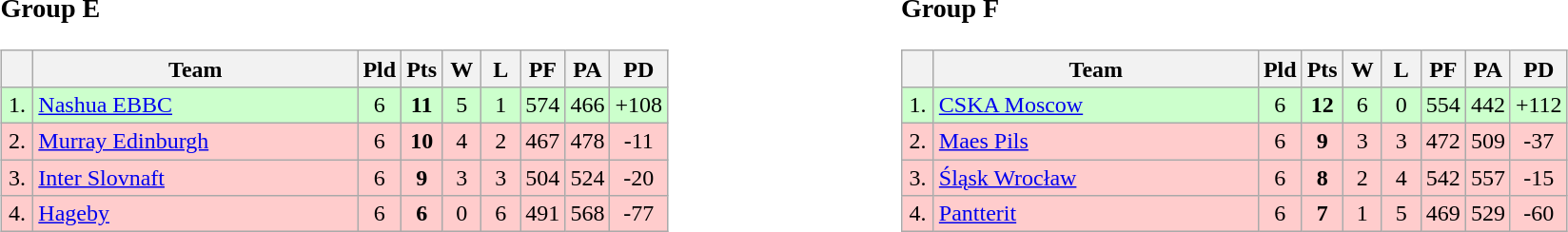<table>
<tr>
<td style="vertical-align:top; width:33%;"><br><h3>Group E</h3><table class="wikitable" style="text-align:center">
<tr>
<th width=15></th>
<th width=220>Team</th>
<th width=20>Pld</th>
<th width=20>Pts</th>
<th width=20>W</th>
<th width=20>L</th>
<th width=20>PF</th>
<th width=20>PA</th>
<th width=20>PD</th>
</tr>
<tr style="background: #ccffcc;">
<td>1.</td>
<td align=left> <a href='#'>Nashua EBBC</a></td>
<td>6</td>
<td><strong>11</strong></td>
<td>5</td>
<td>1</td>
<td>574</td>
<td>466</td>
<td>+108</td>
</tr>
<tr style="background: #ffcccc;">
<td>2.</td>
<td align=left> <a href='#'>Murray Edinburgh</a></td>
<td>6</td>
<td><strong>10</strong></td>
<td>4</td>
<td>2</td>
<td>467</td>
<td>478</td>
<td>-11</td>
</tr>
<tr style="background: #ffcccc;">
<td>3.</td>
<td align=left> <a href='#'>Inter Slovnaft</a></td>
<td>6</td>
<td><strong>9</strong></td>
<td>3</td>
<td>3</td>
<td>504</td>
<td>524</td>
<td>-20</td>
</tr>
<tr style="background: #ffcccc;">
<td>4.</td>
<td align=left> <a href='#'>Hageby</a></td>
<td>6</td>
<td><strong>6</strong></td>
<td>0</td>
<td>6</td>
<td>491</td>
<td>568</td>
<td>-77</td>
</tr>
</table>
</td>
<td style="vertical-align:top; width:33%;"><br><h3>Group F</h3><table class="wikitable" style="text-align:center">
<tr>
<th width=15></th>
<th width=220>Team</th>
<th width=20>Pld</th>
<th width=20>Pts</th>
<th width=20>W</th>
<th width=20>L</th>
<th width=20>PF</th>
<th width=20>PA</th>
<th width=20>PD</th>
</tr>
<tr style="background: #ccffcc;">
<td>1.</td>
<td align=left> <a href='#'>CSKA Moscow</a></td>
<td>6</td>
<td><strong>12</strong></td>
<td>6</td>
<td>0</td>
<td>554</td>
<td>442</td>
<td>+112</td>
</tr>
<tr style="background: #ffcccc;">
<td>2.</td>
<td align=left> <a href='#'>Maes Pils</a></td>
<td>6</td>
<td><strong>9</strong></td>
<td>3</td>
<td>3</td>
<td>472</td>
<td>509</td>
<td>-37</td>
</tr>
<tr style="background: #ffcccc;">
<td>3.</td>
<td align=left> <a href='#'>Śląsk Wrocław</a></td>
<td>6</td>
<td><strong>8</strong></td>
<td>2</td>
<td>4</td>
<td>542</td>
<td>557</td>
<td>-15</td>
</tr>
<tr style="background: #ffcccc;">
<td>4.</td>
<td align=left> <a href='#'>Pantterit</a></td>
<td>6</td>
<td><strong>7</strong></td>
<td>1</td>
<td>5</td>
<td>469</td>
<td>529</td>
<td>-60</td>
</tr>
</table>
</td>
</tr>
</table>
